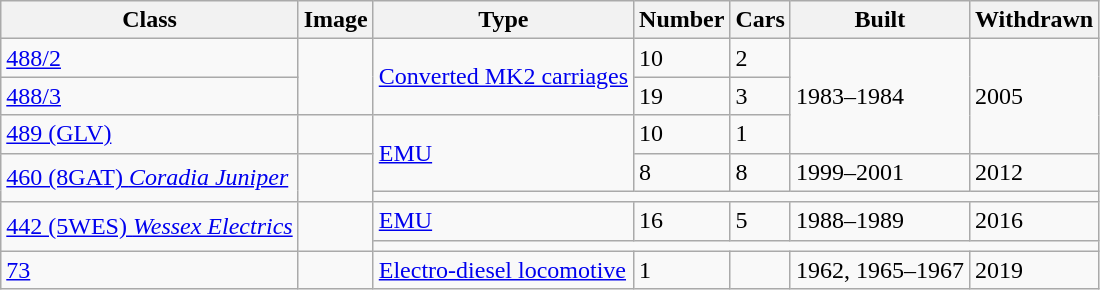<table class="wikitable">
<tr>
<th>Class</th>
<th>Image</th>
<th>Type</th>
<th>Number</th>
<th>Cars</th>
<th>Built</th>
<th>Withdrawn</th>
</tr>
<tr>
<td><a href='#'>488/2</a></td>
<td rowspan="2"></td>
<td rowspan="2"><a href='#'>Converted MK2 carriages</a></td>
<td>10</td>
<td>2</td>
<td rowspan="3">1983–1984</td>
<td rowspan="3">2005</td>
</tr>
<tr>
<td><a href='#'>488/3</a></td>
<td>19</td>
<td>3</td>
</tr>
<tr>
<td><a href='#'>489 (GLV)</a></td>
<td></td>
<td rowspan="2"><a href='#'>EMU</a></td>
<td>10</td>
<td>1</td>
</tr>
<tr>
<td rowspan="2"><a href='#'>460 (8GAT) <em>Coradia Juniper</em></a></td>
<td rowspan="2"></td>
<td>8</td>
<td>8</td>
<td>1999–2001</td>
<td>2012</td>
</tr>
<tr>
<td colspan="5"></td>
</tr>
<tr>
<td rowspan="2"><a href='#'>442 (5WES) <em>Wessex Electrics</em></a></td>
<td rowspan="2"></td>
<td><a href='#'>EMU</a></td>
<td>16</td>
<td>5</td>
<td>1988–1989</td>
<td>2016</td>
</tr>
<tr>
<td colspan="5"></td>
</tr>
<tr>
<td><a href='#'>73</a></td>
<td></td>
<td><a href='#'>Electro-diesel locomotive</a></td>
<td>1</td>
<td></td>
<td>1962, 1965–1967</td>
<td>2019</td>
</tr>
</table>
